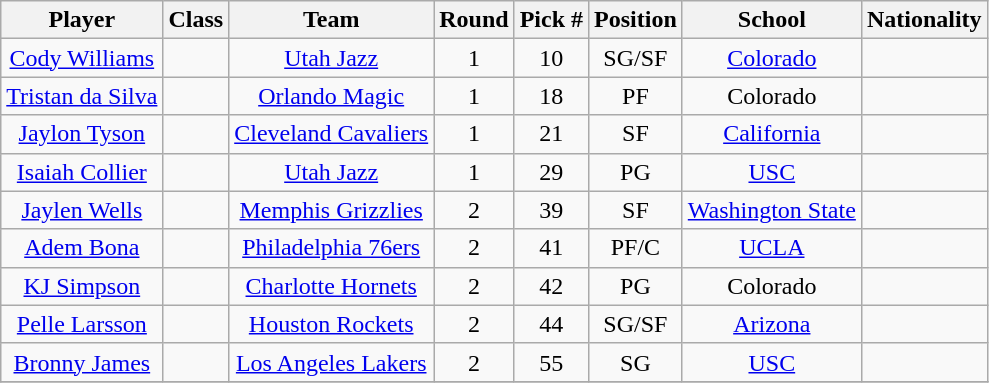<table class="wikitable" style="text-align:center;">
<tr>
<th>Player</th>
<th>Class</th>
<th>Team</th>
<th>Round</th>
<th>Pick #</th>
<th>Position</th>
<th>School</th>
<th>Nationality</th>
</tr>
<tr>
<td style="text-align:center;"><a href='#'>Cody Williams</a></td>
<td style="text-align:center;"></td>
<td style="text-align:center;"><a href='#'>Utah Jazz</a></td>
<td style="text-align:center;">1</td>
<td style="text-align:center;">10</td>
<td style="text-align:center;">SG/SF</td>
<td style="text-align:center;"><a href='#'>Colorado</a></td>
<td style="text-align:center;"></td>
</tr>
<tr>
<td style="text-align:center;"><a href='#'>Tristan da Silva</a></td>
<td style="text-align:center;"></td>
<td style="text-align:center;"><a href='#'>Orlando Magic</a></td>
<td style="text-align:center;">1</td>
<td style="text-align:center;">18</td>
<td style="text-align:center;">PF</td>
<td style="text-align:center;">Colorado</td>
<td style="text-align:center;"><br></td>
</tr>
<tr>
<td style="text-align:center;"><a href='#'>Jaylon Tyson</a></td>
<td style="text-align:center;"></td>
<td style="text-align:center;"><a href='#'>Cleveland Cavaliers</a></td>
<td style="text-align:center;">1</td>
<td style="text-align:center;">21</td>
<td style="text-align:center;">SF</td>
<td style="text-align:center;"><a href='#'>California</a></td>
<td style="text-align:center;"></td>
</tr>
<tr>
<td style="text-align:center;"><a href='#'>Isaiah Collier</a></td>
<td style="text-align:center;"></td>
<td style="text-align:center;"><a href='#'>Utah Jazz</a></td>
<td style="text-align:center;">1</td>
<td style="text-align:center;">29</td>
<td style="text-align:center;">PG</td>
<td style="text-align:center;"><a href='#'>USC</a></td>
<td style="text-align:center;"></td>
</tr>
<tr>
<td style="text-align:center;"><a href='#'>Jaylen Wells</a></td>
<td style="text-align:center;"></td>
<td style="text-align:center;"><a href='#'>Memphis Grizzlies</a></td>
<td style="text-align:center;">2</td>
<td style="text-align:center;">39</td>
<td style="text-align:center;">SF</td>
<td style="text-align:center;"><a href='#'>Washington State</a></td>
<td style="text-align:center;"></td>
</tr>
<tr>
<td style="text-align:center;"><a href='#'>Adem Bona</a></td>
<td style="text-align:center;"></td>
<td style="text-align:center;"><a href='#'>Philadelphia 76ers</a></td>
<td style="text-align:center;">2</td>
<td style="text-align:center;">41</td>
<td style="text-align:center;">PF/C</td>
<td style="text-align:center;"><a href='#'>UCLA</a></td>
<td style="text-align:center;"><br></td>
</tr>
<tr>
<td style="text-align:center;"><a href='#'>KJ Simpson</a></td>
<td style="text-align:center;"></td>
<td style="text-align:center;"><a href='#'>Charlotte Hornets</a></td>
<td style="text-align:center;">2</td>
<td style="text-align:center;">42</td>
<td style="text-align:center;">PG</td>
<td style="text-align:center;">Colorado</td>
<td style="text-align:center;"></td>
</tr>
<tr>
<td style="text-align:center;"><a href='#'>Pelle Larsson</a></td>
<td style="text-align:center;"></td>
<td style="text-align:center;"><a href='#'>Houston Rockets</a></td>
<td style="text-align:center;">2</td>
<td style="text-align:center;">44</td>
<td style="text-align:center;">SG/SF</td>
<td style="text-align:center;"><a href='#'>Arizona</a></td>
<td style="text-align:center;"></td>
</tr>
<tr>
<td style="text-align:center;"><a href='#'>Bronny James</a></td>
<td style="text-align:center;"></td>
<td style="text-align:center;"><a href='#'>Los Angeles Lakers</a></td>
<td style="text-align:center;">2</td>
<td style="text-align:center;">55</td>
<td style="text-align:center;">SG</td>
<td style="text-align:center;"><a href='#'>USC</a></td>
<td style="text-align:center;"></td>
</tr>
<tr>
</tr>
</table>
